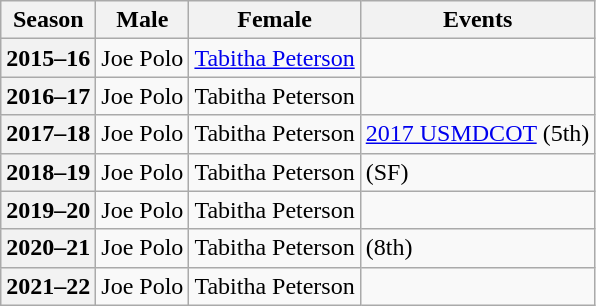<table class="wikitable">
<tr>
<th scope="col">Season</th>
<th scope="col">Male</th>
<th scope="col">Female</th>
<th scope="col">Events</th>
</tr>
<tr>
<th scope="row">2015–16</th>
<td>Joe Polo</td>
<td><a href='#'>Tabitha Peterson</a></td>
<td> </td>
</tr>
<tr>
<th scope="row">2016–17</th>
<td>Joe Polo</td>
<td>Tabitha Peterson</td>
<td> </td>
</tr>
<tr>
<th scope="row">2017–18</th>
<td>Joe Polo</td>
<td>Tabitha Peterson</td>
<td><a href='#'>2017 USMDCOT</a> (5th)</td>
</tr>
<tr>
<th scope="row">2018–19</th>
<td>Joe Polo</td>
<td>Tabitha Peterson</td>
<td> (SF)</td>
</tr>
<tr>
<th scope="row">2019–20</th>
<td>Joe Polo</td>
<td>Tabitha Peterson</td>
<td> </td>
</tr>
<tr>
<th scope="row">2020–21</th>
<td>Joe Polo</td>
<td>Tabitha Peterson</td>
<td> (8th)</td>
</tr>
<tr>
<th scope="row">2021–22</th>
<td>Joe Polo</td>
<td>Tabitha Peterson</td>
<td></td>
</tr>
</table>
